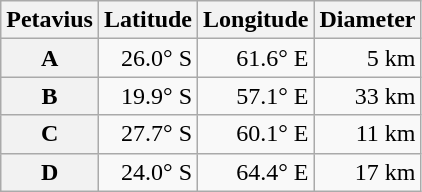<table class="wikitable" style="text-align: right;">
<tr>
<th scope="col">Petavius</th>
<th scope="col">Latitude</th>
<th scope="col">Longitude</th>
<th scope="col">Diameter</th>
</tr>
<tr>
<th scope="row">A</th>
<td>26.0° S</td>
<td>61.6° E</td>
<td>5 km</td>
</tr>
<tr>
<th scope="row">B</th>
<td>19.9° S</td>
<td>57.1° E</td>
<td>33 km</td>
</tr>
<tr>
<th scope="row">C</th>
<td>27.7° S</td>
<td>60.1° E</td>
<td>11 km</td>
</tr>
<tr>
<th scope="row">D</th>
<td>24.0° S</td>
<td>64.4° E</td>
<td>17 km</td>
</tr>
</table>
